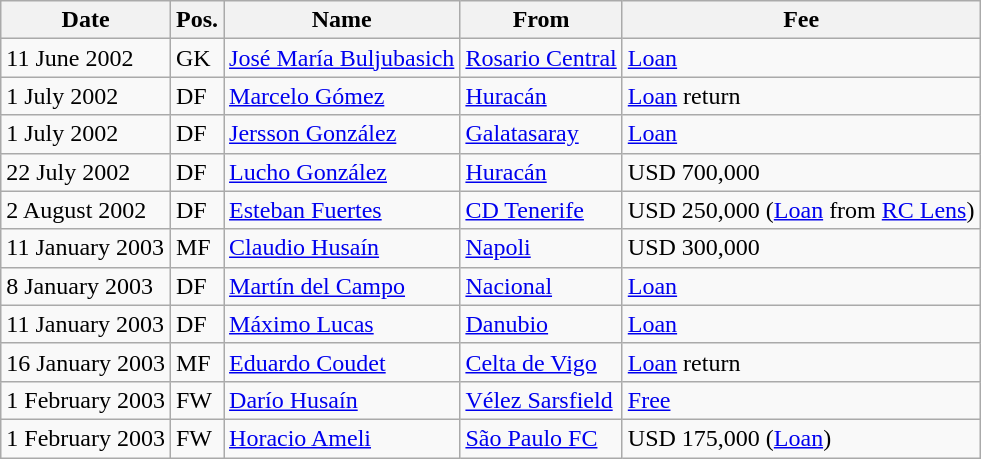<table class="wikitable sortable">
<tr>
<th>Date</th>
<th>Pos.</th>
<th>Name</th>
<th>From</th>
<th>Fee</th>
</tr>
<tr>
<td>11 June 2002</td>
<td>GK</td>
<td> <a href='#'>José María Buljubasich</a></td>
<td> <a href='#'>Rosario Central</a></td>
<td><a href='#'>Loan</a></td>
</tr>
<tr>
<td>1 July 2002</td>
<td>DF</td>
<td> <a href='#'>Marcelo Gómez</a></td>
<td> <a href='#'>Huracán</a></td>
<td><a href='#'>Loan</a> return</td>
</tr>
<tr>
<td>1 July 2002</td>
<td>DF</td>
<td> <a href='#'>Jersson González</a></td>
<td> <a href='#'>Galatasaray</a></td>
<td><a href='#'>Loan</a></td>
</tr>
<tr>
<td>22 July 2002</td>
<td>DF</td>
<td> <a href='#'>Lucho González</a></td>
<td> <a href='#'>Huracán</a></td>
<td>USD 700,000</td>
</tr>
<tr>
<td>2 August 2002</td>
<td>DF</td>
<td> <a href='#'>Esteban Fuertes</a></td>
<td> <a href='#'>CD Tenerife</a></td>
<td>USD 250,000 (<a href='#'>Loan</a> from <a href='#'>RC Lens</a>)</td>
</tr>
<tr>
<td>11 January 2003</td>
<td>MF</td>
<td> <a href='#'>Claudio Husaín</a></td>
<td> <a href='#'>Napoli</a></td>
<td>USD 300,000</td>
</tr>
<tr>
<td>8 January 2003</td>
<td>DF</td>
<td> <a href='#'>Martín del Campo</a></td>
<td> <a href='#'>Nacional</a></td>
<td><a href='#'>Loan</a></td>
</tr>
<tr>
<td>11 January 2003</td>
<td>DF</td>
<td> <a href='#'>Máximo Lucas</a></td>
<td> <a href='#'>Danubio</a></td>
<td><a href='#'>Loan</a></td>
</tr>
<tr>
<td>16 January 2003</td>
<td>MF</td>
<td> <a href='#'>Eduardo Coudet</a></td>
<td> <a href='#'>Celta de Vigo</a></td>
<td><a href='#'>Loan</a> return</td>
</tr>
<tr>
<td>1 February 2003</td>
<td>FW</td>
<td> <a href='#'>Darío Husaín</a></td>
<td> <a href='#'>Vélez Sarsfield</a></td>
<td><a href='#'>Free</a></td>
</tr>
<tr>
<td>1 February 2003</td>
<td>FW</td>
<td> <a href='#'>Horacio Ameli</a></td>
<td> <a href='#'>São Paulo FC</a></td>
<td>USD 175,000 (<a href='#'>Loan</a>)</td>
</tr>
</table>
